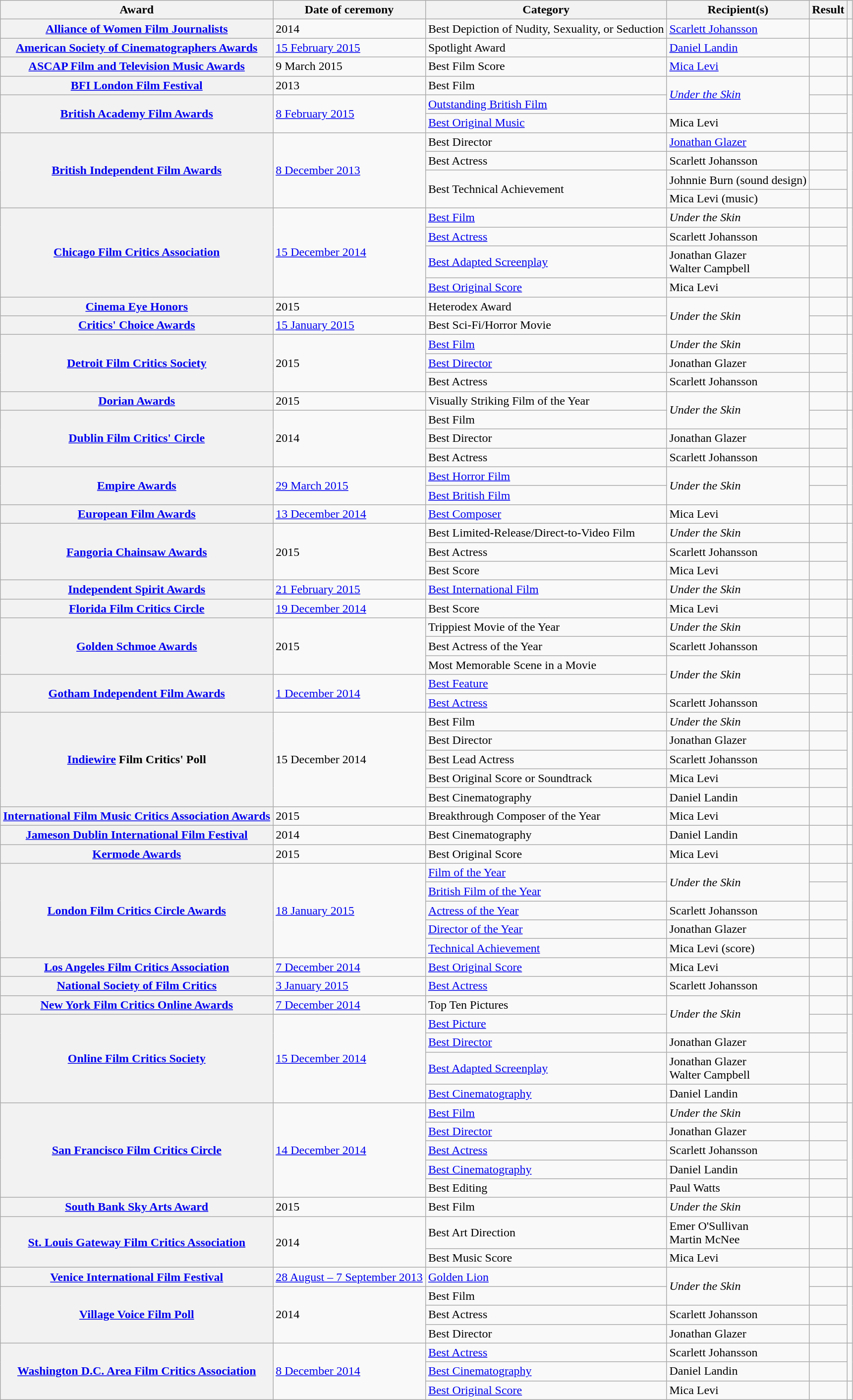<table class="wikitable plainrowheaders sortable">
<tr>
<th scope="col">Award</th>
<th scope="col">Date of ceremony</th>
<th scope="col">Category</th>
<th scope="col">Recipient(s)</th>
<th scope="col">Result</th>
<th scope="col" class="unsortable"></th>
</tr>
<tr>
<th scope="row"><a href='#'>Alliance of Women Film Journalists</a></th>
<td>2014</td>
<td>Best Depiction of Nudity, Sexuality, or Seduction</td>
<td><a href='#'>Scarlett Johansson</a></td>
<td></td>
<td></td>
</tr>
<tr>
<th scope="row"><a href='#'>American Society of Cinematographers Awards</a></th>
<td><a href='#'>15 February 2015</a></td>
<td>Spotlight Award</td>
<td><a href='#'>Daniel Landin</a></td>
<td></td>
<td></td>
</tr>
<tr>
<th scope="row"><a href='#'>ASCAP Film and Television Music Awards</a></th>
<td>9 March 2015</td>
<td>Best Film Score</td>
<td><a href='#'>Mica Levi</a></td>
<td></td>
<td></td>
</tr>
<tr>
<th scope="row"><a href='#'>BFI London Film Festival</a></th>
<td>2013</td>
<td>Best Film</td>
<td rowspan=2><em><a href='#'>Under the Skin</a></em></td>
<td></td>
<td></td>
</tr>
<tr>
<th scope="row" rowspan=2><a href='#'>British Academy Film Awards</a></th>
<td rowspan=2><a href='#'>8 February 2015</a></td>
<td><a href='#'>Outstanding British Film</a></td>
<td></td>
<td rowspan=2></td>
</tr>
<tr>
<td><a href='#'>Best Original Music</a></td>
<td>Mica Levi</td>
<td></td>
</tr>
<tr>
<th scope="row" rowspan=4><a href='#'>British Independent Film Awards</a></th>
<td rowspan=4><a href='#'>8 December 2013</a></td>
<td>Best Director</td>
<td><a href='#'>Jonathan Glazer</a></td>
<td></td>
<td rowspan=4></td>
</tr>
<tr>
<td>Best Actress</td>
<td>Scarlett Johansson</td>
<td></td>
</tr>
<tr>
<td rowspan=2>Best Technical Achievement</td>
<td>Johnnie Burn (sound design)</td>
<td></td>
</tr>
<tr>
<td>Mica Levi (music)</td>
<td></td>
</tr>
<tr>
<th scope="row" rowspan=4><a href='#'>Chicago Film Critics Association</a></th>
<td rowspan=4><a href='#'>15 December 2014</a></td>
<td><a href='#'>Best Film</a></td>
<td><em>Under the Skin</em></td>
<td></td>
<td rowspan=3></td>
</tr>
<tr>
<td><a href='#'>Best Actress</a></td>
<td>Scarlett Johansson</td>
<td></td>
</tr>
<tr>
<td><a href='#'>Best Adapted Screenplay</a></td>
<td>Jonathan Glazer<br>Walter Campbell</td>
<td></td>
</tr>
<tr>
<td><a href='#'>Best Original Score</a></td>
<td>Mica Levi</td>
<td></td>
<td></td>
</tr>
<tr>
<th scope="row"><a href='#'>Cinema Eye Honors</a></th>
<td>2015</td>
<td>Heterodex Award</td>
<td rowspan=2><em>Under the Skin</em></td>
<td></td>
<td></td>
</tr>
<tr>
<th scope="row"><a href='#'>Critics' Choice Awards</a></th>
<td><a href='#'>15 January 2015</a></td>
<td>Best Sci-Fi/Horror Movie</td>
<td></td>
<td></td>
</tr>
<tr>
<th scope="row" rowspan=3><a href='#'>Detroit Film Critics Society</a></th>
<td rowspan=3>2015</td>
<td><a href='#'>Best Film</a></td>
<td><em>Under the Skin</em></td>
<td></td>
<td rowspan=3></td>
</tr>
<tr>
<td><a href='#'>Best Director</a></td>
<td>Jonathan Glazer</td>
<td></td>
</tr>
<tr>
<td>Best Actress</td>
<td>Scarlett Johansson</td>
<td></td>
</tr>
<tr>
<th scope="row"><a href='#'>Dorian Awards</a></th>
<td>2015</td>
<td>Visually Striking Film of the Year</td>
<td rowspan=2><em>Under the Skin</em></td>
<td></td>
<td></td>
</tr>
<tr>
<th scope="row" rowspan=3><a href='#'>Dublin Film Critics' Circle</a></th>
<td rowspan=3>2014</td>
<td>Best Film</td>
<td></td>
<td rowspan=3></td>
</tr>
<tr>
<td>Best Director</td>
<td>Jonathan Glazer</td>
<td></td>
</tr>
<tr>
<td>Best Actress</td>
<td>Scarlett Johansson</td>
<td></td>
</tr>
<tr>
<th scope="row" rowspan=2><a href='#'>Empire Awards</a></th>
<td rowspan=2><a href='#'>29 March 2015</a></td>
<td><a href='#'>Best Horror Film</a></td>
<td rowspan=2><em>Under the Skin</em></td>
<td></td>
<td rowspan=2></td>
</tr>
<tr>
<td><a href='#'>Best British Film</a></td>
<td></td>
</tr>
<tr>
<th scope="row"><a href='#'>European Film Awards</a></th>
<td><a href='#'>13 December 2014</a></td>
<td><a href='#'>Best Composer</a></td>
<td>Mica Levi</td>
<td></td>
<td></td>
</tr>
<tr>
<th scope="row" rowspan=3><a href='#'>Fangoria Chainsaw Awards</a></th>
<td rowspan=3>2015</td>
<td>Best Limited-Release/Direct-to-Video Film</td>
<td><em>Under the Skin</em></td>
<td></td>
<td rowspan=3></td>
</tr>
<tr>
<td>Best Actress</td>
<td>Scarlett Johansson</td>
<td></td>
</tr>
<tr>
<td>Best Score</td>
<td>Mica Levi</td>
<td></td>
</tr>
<tr>
<th scope="row"><a href='#'>Independent Spirit Awards</a></th>
<td><a href='#'>21 February 2015</a></td>
<td><a href='#'>Best International Film</a></td>
<td><em>Under the Skin</em></td>
<td></td>
<td></td>
</tr>
<tr>
<th scope="row"><a href='#'>Florida Film Critics Circle</a></th>
<td><a href='#'>19 December 2014</a></td>
<td>Best Score</td>
<td>Mica Levi</td>
<td></td>
<td></td>
</tr>
<tr>
<th scope="row" rowspan=3><a href='#'>Golden Schmoe Awards</a></th>
<td rowspan=3>2015</td>
<td>Trippiest Movie of the Year</td>
<td><em>Under the Skin</em></td>
<td></td>
<td rowspan=3></td>
</tr>
<tr>
<td>Best Actress of the Year</td>
<td>Scarlett Johansson</td>
<td></td>
</tr>
<tr>
<td>Most Memorable Scene in a Movie</td>
<td rowspan=2><em>Under the Skin</em></td>
<td></td>
</tr>
<tr>
<th scope="row" rowspan=2><a href='#'>Gotham Independent Film Awards</a></th>
<td rowspan="2"><a href='#'>1 December 2014</a></td>
<td><a href='#'>Best Feature</a></td>
<td></td>
<td rowspan=2></td>
</tr>
<tr>
<td><a href='#'>Best Actress</a></td>
<td>Scarlett Johansson</td>
<td></td>
</tr>
<tr>
<th scope="row" rowspan=5><a href='#'>Indiewire</a> Film Critics' Poll</th>
<td rowspan=5>15 December 2014</td>
<td>Best Film</td>
<td><em>Under the Skin</em></td>
<td></td>
<td rowspan=5></td>
</tr>
<tr>
<td>Best Director</td>
<td>Jonathan Glazer</td>
<td></td>
</tr>
<tr>
<td>Best Lead Actress</td>
<td>Scarlett Johansson</td>
<td></td>
</tr>
<tr>
<td>Best Original Score or Soundtrack</td>
<td>Mica Levi</td>
<td></td>
</tr>
<tr>
<td>Best Cinematography</td>
<td>Daniel Landin</td>
<td></td>
</tr>
<tr>
<th scope="row"><a href='#'>International Film Music Critics Association Awards</a></th>
<td>2015</td>
<td>Breakthrough Composer of the Year</td>
<td>Mica Levi</td>
<td></td>
<td></td>
</tr>
<tr>
<th scope="row"><a href='#'>Jameson Dublin International Film Festival</a></th>
<td>2014</td>
<td>Best Cinematography</td>
<td>Daniel Landin</td>
<td></td>
<td></td>
</tr>
<tr>
<th scope="row"><a href='#'>Kermode Awards</a></th>
<td>2015</td>
<td>Best Original Score</td>
<td>Mica Levi</td>
<td></td>
<td></td>
</tr>
<tr>
<th scope="row" rowspan=5><a href='#'>London Film Critics Circle Awards</a></th>
<td rowspan=5><a href='#'>18 January 2015</a></td>
<td><a href='#'>Film of the Year</a></td>
<td rowspan=2><em>Under the Skin</em></td>
<td></td>
<td rowspan=5></td>
</tr>
<tr>
<td><a href='#'>British Film of the Year</a></td>
<td></td>
</tr>
<tr>
<td><a href='#'>Actress of the Year</a></td>
<td>Scarlett Johansson</td>
<td></td>
</tr>
<tr>
<td><a href='#'>Director of the Year</a></td>
<td>Jonathan Glazer</td>
<td></td>
</tr>
<tr>
<td><a href='#'>Technical Achievement</a></td>
<td>Mica Levi (score)</td>
<td></td>
</tr>
<tr>
<th scope="row"><a href='#'>Los Angeles Film Critics Association</a></th>
<td><a href='#'>7 December 2014</a></td>
<td><a href='#'>Best Original Score</a></td>
<td>Mica Levi</td>
<td></td>
<td></td>
</tr>
<tr>
<th scope="row"><a href='#'>National Society of Film Critics</a></th>
<td><a href='#'>3 January 2015</a></td>
<td><a href='#'>Best Actress</a></td>
<td>Scarlett Johansson</td>
<td></td>
<td></td>
</tr>
<tr>
<th scope="row"><a href='#'>New York Film Critics Online Awards</a></th>
<td><a href='#'>7 December 2014</a></td>
<td>Top Ten Pictures</td>
<td rowspan=2><em>Under the Skin</em></td>
<td></td>
<td></td>
</tr>
<tr>
<th scope="row" rowspan=4><a href='#'>Online Film Critics Society</a></th>
<td rowspan=4><a href='#'>15 December 2014</a></td>
<td><a href='#'>Best Picture</a></td>
<td></td>
<td rowspan=4></td>
</tr>
<tr>
<td><a href='#'>Best Director</a></td>
<td>Jonathan Glazer</td>
<td></td>
</tr>
<tr>
<td><a href='#'>Best Adapted Screenplay</a></td>
<td>Jonathan Glazer<br>Walter Campbell</td>
<td></td>
</tr>
<tr>
<td><a href='#'>Best Cinematography</a></td>
<td>Daniel Landin</td>
<td></td>
</tr>
<tr>
<th scope="row" rowspan=5><a href='#'>San Francisco Film Critics Circle</a></th>
<td rowspan=5><a href='#'>14 December 2014</a></td>
<td><a href='#'>Best Film</a></td>
<td><em>Under the Skin</em></td>
<td></td>
<td rowspan=5></td>
</tr>
<tr>
<td><a href='#'>Best Director</a></td>
<td>Jonathan Glazer</td>
<td></td>
</tr>
<tr>
<td><a href='#'>Best Actress</a></td>
<td>Scarlett Johansson</td>
<td></td>
</tr>
<tr>
<td><a href='#'>Best Cinematography</a></td>
<td>Daniel Landin</td>
<td></td>
</tr>
<tr>
<td>Best Editing</td>
<td>Paul Watts</td>
<td></td>
</tr>
<tr>
<th scope="row"><a href='#'>South Bank Sky Arts Award</a></th>
<td>2015</td>
<td>Best Film</td>
<td><em>Under the Skin</em></td>
<td></td>
<td></td>
</tr>
<tr>
<th scope="row" rowspan=2><a href='#'>St. Louis Gateway Film Critics Association</a></th>
<td rowspan=2>2014</td>
<td>Best Art Direction</td>
<td>Emer O'Sullivan<br>Martin McNee</td>
<td></td>
<td></td>
</tr>
<tr>
<td>Best Music Score</td>
<td>Mica Levi</td>
<td></td>
<td></td>
</tr>
<tr>
<th scope="row"><a href='#'>Venice International Film Festival</a></th>
<td><a href='#'>28 August – 7 September 2013</a></td>
<td><a href='#'>Golden Lion</a></td>
<td rowspan=2><em>Under the Skin</em></td>
<td></td>
<td></td>
</tr>
<tr>
<th scope="row" rowspan=3><a href='#'>Village Voice Film Poll</a></th>
<td rowspan=3>2014</td>
<td>Best Film</td>
<td></td>
<td rowspan=3></td>
</tr>
<tr>
<td>Best Actress</td>
<td>Scarlett Johansson</td>
<td></td>
</tr>
<tr>
<td>Best Director</td>
<td>Jonathan Glazer</td>
<td></td>
</tr>
<tr>
<th scope="row" rowspan=3><a href='#'>Washington D.C. Area Film Critics Association</a></th>
<td rowspan=3><a href='#'>8 December 2014</a></td>
<td><a href='#'>Best Actress</a></td>
<td>Scarlett Johansson</td>
<td></td>
<td rowspan=2></td>
</tr>
<tr>
<td><a href='#'>Best Cinematography</a></td>
<td>Daniel Landin</td>
<td></td>
</tr>
<tr>
<td><a href='#'>Best Original Score</a></td>
<td>Mica Levi</td>
<td></td>
<td></td>
</tr>
</table>
